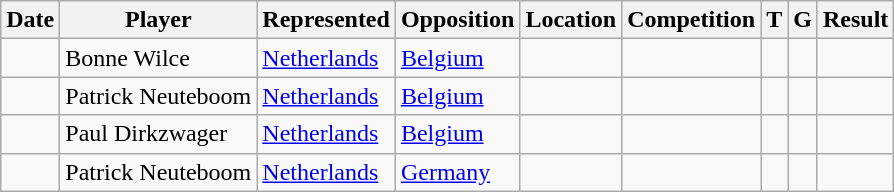<table class="wikitable">
<tr>
<th>Date</th>
<th>Player</th>
<th>Represented</th>
<th>Opposition</th>
<th>Location</th>
<th>Competition</th>
<th>T</th>
<th>G</th>
<th>Result</th>
</tr>
<tr>
<td></td>
<td> Bonne Wilce</td>
<td> <a href='#'>Netherlands</a></td>
<td> <a href='#'>Belgium</a></td>
<td></td>
<td></td>
<td></td>
<td></td>
<td></td>
</tr>
<tr>
<td></td>
<td> Patrick Neuteboom</td>
<td> <a href='#'>Netherlands</a></td>
<td> <a href='#'>Belgium</a></td>
<td></td>
<td></td>
<td></td>
<td></td>
<td></td>
</tr>
<tr>
<td></td>
<td> Paul Dirkzwager</td>
<td> <a href='#'>Netherlands</a></td>
<td> <a href='#'>Belgium</a></td>
<td></td>
<td></td>
<td></td>
<td></td>
<td></td>
</tr>
<tr>
<td></td>
<td> Patrick Neuteboom</td>
<td> <a href='#'>Netherlands</a></td>
<td> <a href='#'>Germany</a></td>
<td></td>
<td></td>
<td></td>
<td></td>
<td></td>
</tr>
</table>
